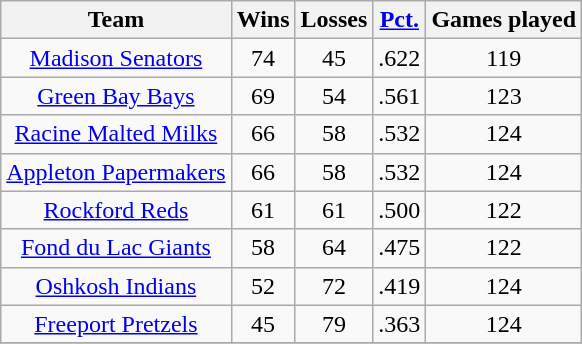<table class="sortable wikitable" style="text-align:center">
<tr>
<th>Team</th>
<th>Wins</th>
<th>Losses</th>
<th><a href='#'>Pct.</a></th>
<th>Games played</th>
</tr>
<tr>
<td><a href='#'>Madison Senators</a></td>
<td>74</td>
<td>45</td>
<td>.622</td>
<td>119</td>
</tr>
<tr>
<td><a href='#'>Green Bay Bays</a></td>
<td>69</td>
<td>54</td>
<td>.561</td>
<td>123</td>
</tr>
<tr>
<td><a href='#'>Racine Malted Milks</a></td>
<td>66</td>
<td>58</td>
<td>.532</td>
<td>124</td>
</tr>
<tr>
<td><a href='#'>Appleton Papermakers</a></td>
<td>66</td>
<td>58</td>
<td>.532</td>
<td>124</td>
</tr>
<tr>
<td><a href='#'>Rockford Reds</a></td>
<td>61</td>
<td>61</td>
<td>.500</td>
<td>122</td>
</tr>
<tr>
<td><a href='#'>Fond du Lac Giants</a></td>
<td>58</td>
<td>64</td>
<td>.475</td>
<td>122</td>
</tr>
<tr>
<td><a href='#'>Oshkosh Indians</a></td>
<td>52</td>
<td>72</td>
<td>.419</td>
<td>124</td>
</tr>
<tr>
<td><a href='#'>Freeport Pretzels</a></td>
<td>45</td>
<td>79</td>
<td>.363</td>
<td>124</td>
</tr>
<tr>
</tr>
</table>
